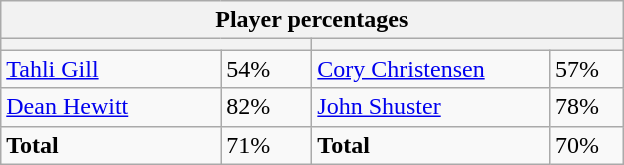<table class="wikitable">
<tr>
<th colspan=4 width=400>Player percentages</th>
</tr>
<tr>
<th colspan=2 width=200 style="white-space:nowrap;"></th>
<th colspan=2 width=200 style="white-space:nowrap;"></th>
</tr>
<tr>
<td><a href='#'>Tahli Gill</a></td>
<td>54%</td>
<td><a href='#'>Cory Christensen</a></td>
<td>57%</td>
</tr>
<tr>
<td><a href='#'>Dean Hewitt</a></td>
<td>82%</td>
<td><a href='#'>John Shuster</a></td>
<td>78%</td>
</tr>
<tr>
<td><strong>Total</strong></td>
<td>71%</td>
<td><strong>Total</strong></td>
<td>70%</td>
</tr>
</table>
